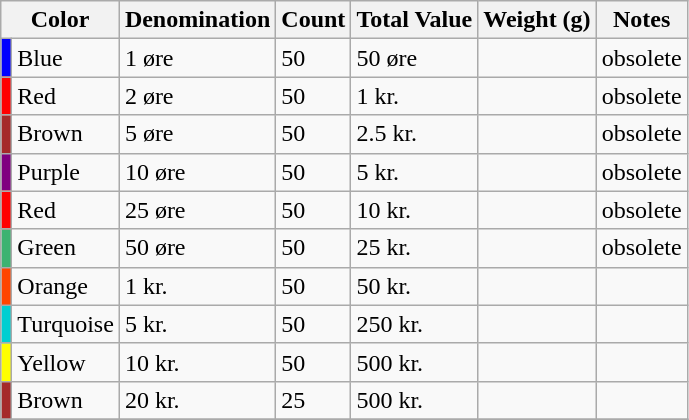<table class="wikitable">
<tr>
<th colspan=2>Color</th>
<th>Denomination</th>
<th>Count</th>
<th>Total Value</th>
<th>Weight (g)</th>
<th>Notes</th>
</tr>
<tr>
<td style="background:Blue"></td>
<td>Blue</td>
<td>1 øre</td>
<td>50</td>
<td>50 øre</td>
<td></td>
<td>obsolete</td>
</tr>
<tr>
<td style="background:Red"></td>
<td>Red</td>
<td>2 øre</td>
<td>50</td>
<td>1 kr.</td>
<td></td>
<td>obsolete</td>
</tr>
<tr>
<td style="background:Brown"></td>
<td>Brown</td>
<td>5 øre</td>
<td>50</td>
<td>2.5 kr.</td>
<td></td>
<td>obsolete</td>
</tr>
<tr>
<td style="background:Purple"></td>
<td>Purple</td>
<td>10 øre</td>
<td>50</td>
<td>5 kr.</td>
<td></td>
<td>obsolete</td>
</tr>
<tr>
<td style="background:Red"></td>
<td>Red</td>
<td>25 øre</td>
<td>50</td>
<td>10 kr.</td>
<td></td>
<td>obsolete</td>
</tr>
<tr>
<td style="background:MediumSeaGreen"></td>
<td>Green</td>
<td>50 øre</td>
<td>50</td>
<td>25 kr.</td>
<td></td>
<td>obsolete</td>
</tr>
<tr>
<td style="background:OrangeRed"></td>
<td>Orange</td>
<td>1 kr.</td>
<td>50</td>
<td>50 kr.</td>
<td></td>
<td></td>
</tr>
<tr>
<td style="background:DarkTurquoise"></td>
<td>Turquoise</td>
<td>5 kr.</td>
<td>50</td>
<td>250 kr.</td>
<td></td>
<td></td>
</tr>
<tr>
<td style="background:Yellow"></td>
<td>Yellow</td>
<td>10 kr.</td>
<td>50</td>
<td>500 kr.</td>
<td></td>
<td></td>
</tr>
<tr>
<td style="background:Brown"></td>
<td>Brown</td>
<td>20 kr.</td>
<td>25</td>
<td>500 kr.</td>
<td></td>
<td></td>
</tr>
<tr>
</tr>
</table>
